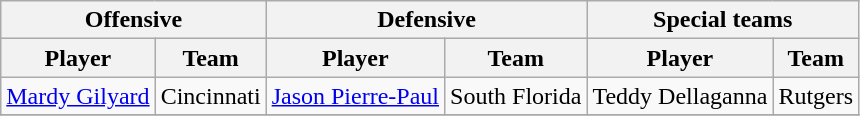<table class="wikitable" border="1">
<tr>
<th colspan="2">Offensive</th>
<th colspan="2">Defensive</th>
<th colspan="2">Special teams</th>
</tr>
<tr>
<th>Player</th>
<th>Team</th>
<th>Player</th>
<th>Team</th>
<th>Player</th>
<th>Team</th>
</tr>
<tr>
<td><a href='#'>Mardy Gilyard</a></td>
<td>Cincinnati</td>
<td><a href='#'>Jason Pierre-Paul</a></td>
<td>South Florida</td>
<td>Teddy Dellaganna</td>
<td>Rutgers</td>
</tr>
<tr>
</tr>
</table>
